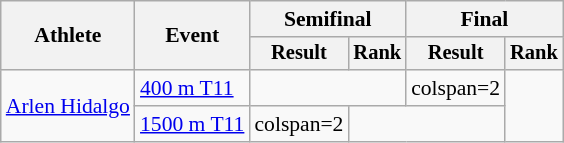<table class="wikitable" style="font-size:90%">
<tr>
<th rowspan="2">Athlete</th>
<th rowspan="2">Event</th>
<th colspan="2">Semifinal</th>
<th colspan="2">Final</th>
</tr>
<tr style="font-size:95%">
<th>Result</th>
<th>Rank</th>
<th>Result</th>
<th>Rank</th>
</tr>
<tr align=center>
<td align=left rowspan=2><a href='#'>Arlen Hidalgo</a></td>
<td align=left><a href='#'>400 m T11</a></td>
<td colspan=2></td>
<td>colspan=2 </td>
</tr>
<tr align=center>
<td align=left><a href='#'>1500 m T11</a></td>
<td>colspan=2 </td>
<td colspan=2></td>
</tr>
</table>
